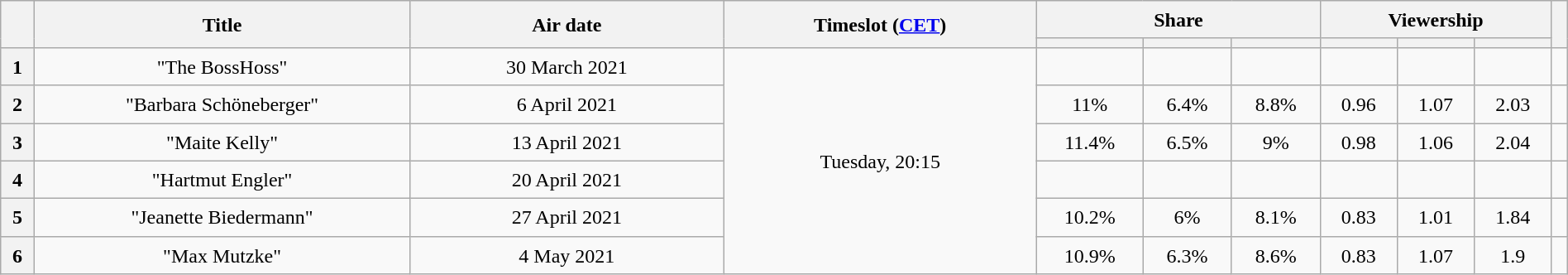<table class="sortable wikitable plainrowheaders mw-collapsible" style=" text-align:center; line-height:23px; width:100%;">
<tr>
<th rowspan=2 class="unsortable"></th>
<th rowspan=2 width=24% class="unsortable">Title</th>
<th rowspan=2 width=20% class="unsortable">Air date</th>
<th rowspan=2 width=20% class="unsortable">Timeslot (<a href='#'>CET</a>)</th>
<th colspan=3>Share</th>
<th colspan=3>Viewership</th>
<th rowspan=2 class="unsortable"></th>
</tr>
<tr>
<th></th>
<th></th>
<th></th>
<th></th>
<th></th>
<th></th>
</tr>
<tr>
<th>1</th>
<td>"The BossHoss"</td>
<td>30 March 2021</td>
<td rowspan="6">Tuesday, 20:15</td>
<td></td>
<td></td>
<td></td>
<td></td>
<td></td>
<td></td>
<td></td>
</tr>
<tr>
<th>2</th>
<td>"Barbara Schöneberger"</td>
<td>6 April 2021</td>
<td>11%</td>
<td>6.4%</td>
<td>8.8%</td>
<td>0.96</td>
<td>1.07</td>
<td>2.03</td>
<td></td>
</tr>
<tr>
<th>3</th>
<td>"Maite Kelly"</td>
<td>13 April 2021</td>
<td>11.4%</td>
<td>6.5%</td>
<td>9%</td>
<td>0.98</td>
<td>1.06</td>
<td>2.04</td>
<td></td>
</tr>
<tr>
<th>4</th>
<td>"Hartmut Engler"</td>
<td>20 April 2021</td>
<td></td>
<td></td>
<td></td>
<td></td>
<td></td>
<td></td>
<td></td>
</tr>
<tr>
<th>5</th>
<td>"Jeanette Biedermann"</td>
<td>27 April 2021</td>
<td>10.2%</td>
<td>6%</td>
<td>8.1%</td>
<td>0.83</td>
<td>1.01</td>
<td>1.84</td>
<td></td>
</tr>
<tr>
<th>6</th>
<td>"Max Mutzke"</td>
<td>4 May 2021</td>
<td>10.9%</td>
<td>6.3%</td>
<td>8.6%</td>
<td>0.83</td>
<td>1.07</td>
<td>1.9</td>
<td></td>
</tr>
</table>
